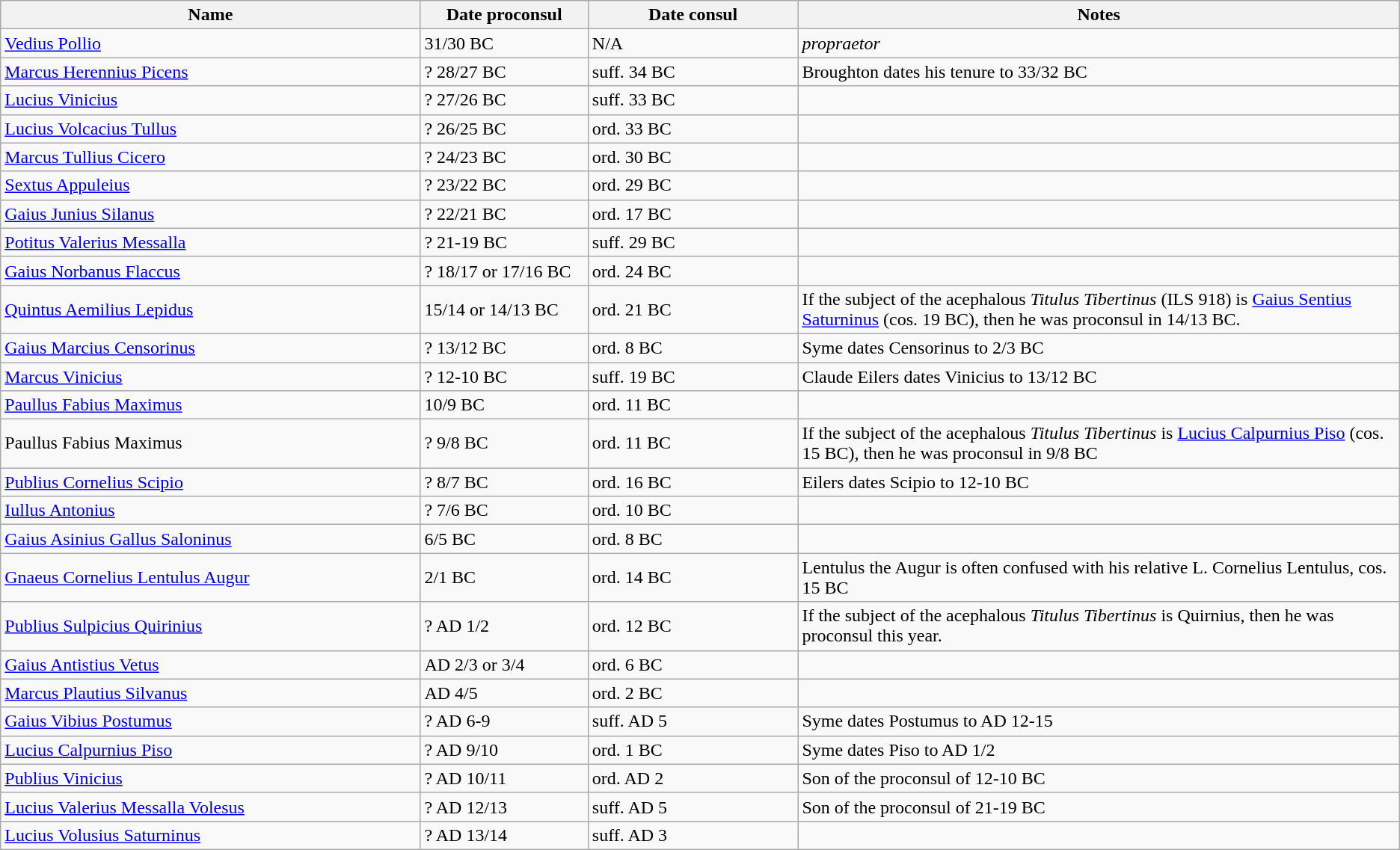<table class="wikitable">
<tr>
<th width=30%>Name</th>
<th width=12%>Date proconsul</th>
<th width=15%>Date consul</th>
<th width=43%>Notes</th>
</tr>
<tr>
<td><a href='#'>Vedius Pollio</a></td>
<td>31/30 BC</td>
<td>N/A</td>
<td><em>propraetor</em></td>
</tr>
<tr>
<td><a href='#'>Marcus Herennius Picens</a></td>
<td>? 28/27 BC</td>
<td>suff. 34 BC</td>
<td>Broughton dates his tenure to 33/32 BC</td>
</tr>
<tr>
<td><a href='#'>Lucius Vinicius</a></td>
<td>? 27/26 BC</td>
<td>suff. 33 BC</td>
<td></td>
</tr>
<tr>
<td><a href='#'>Lucius Volcacius Tullus</a></td>
<td>? 26/25 BC</td>
<td>ord. 33 BC</td>
<td></td>
</tr>
<tr>
<td><a href='#'>Marcus Tullius Cicero</a></td>
<td>? 24/23 BC</td>
<td>ord. 30 BC</td>
<td></td>
</tr>
<tr>
<td><a href='#'>Sextus Appuleius</a></td>
<td>? 23/22 BC</td>
<td>ord. 29 BC</td>
<td></td>
</tr>
<tr>
<td><a href='#'>Gaius Junius Silanus</a></td>
<td>? 22/21 BC</td>
<td>ord. 17 BC</td>
<td></td>
</tr>
<tr>
<td><a href='#'>Potitus Valerius Messalla</a></td>
<td>? 21-19 BC</td>
<td>suff. 29 BC</td>
<td></td>
</tr>
<tr>
<td><a href='#'>Gaius Norbanus Flaccus</a></td>
<td>? 18/17 or 17/16 BC</td>
<td>ord. 24 BC</td>
<td></td>
</tr>
<tr>
<td><a href='#'>Quintus Aemilius Lepidus</a></td>
<td>15/14 or 14/13 BC</td>
<td>ord. 21 BC</td>
<td>If the subject of the acephalous <em>Titulus Tibertinus</em> (ILS 918) is <a href='#'>Gaius Sentius Saturninus</a> (cos. 19 BC), then he was proconsul in 14/13 BC.</td>
</tr>
<tr>
<td><a href='#'>Gaius Marcius Censorinus</a></td>
<td>? 13/12 BC</td>
<td>ord. 8 BC</td>
<td>Syme dates Censorinus to 2/3 BC</td>
</tr>
<tr>
<td><a href='#'>Marcus Vinicius</a></td>
<td>? 12-10 BC</td>
<td>suff. 19 BC</td>
<td>Claude Eilers dates Vinicius to 13/12 BC</td>
</tr>
<tr>
<td><a href='#'>Paullus Fabius Maximus</a></td>
<td>10/9 BC</td>
<td>ord. 11 BC</td>
<td></td>
</tr>
<tr>
<td>Paullus Fabius Maximus</td>
<td>? 9/8 BC</td>
<td>ord. 11 BC</td>
<td>If the subject of the acephalous <em>Titulus Tibertinus</em> is <a href='#'>Lucius Calpurnius Piso</a> (cos. 15 BC), then he was proconsul in 9/8 BC</td>
</tr>
<tr>
<td><a href='#'>Publius Cornelius Scipio</a></td>
<td>? 8/7 BC</td>
<td>ord. 16 BC</td>
<td>Eilers dates Scipio to 12-10 BC</td>
</tr>
<tr>
<td><a href='#'>Iullus Antonius</a></td>
<td>? 7/6 BC</td>
<td>ord. 10 BC</td>
<td></td>
</tr>
<tr>
<td><a href='#'>Gaius Asinius Gallus Saloninus</a></td>
<td>6/5 BC</td>
<td>ord. 8 BC</td>
<td></td>
</tr>
<tr>
<td><a href='#'>Gnaeus Cornelius Lentulus Augur</a></td>
<td>2/1 BC</td>
<td>ord. 14 BC</td>
<td>Lentulus the Augur is often confused with his relative L. Cornelius Lentulus, cos. 15 BC</td>
</tr>
<tr>
<td><a href='#'>Publius Sulpicius Quirinius</a></td>
<td>? AD 1/2</td>
<td>ord. 12 BC</td>
<td>If the subject of the acephalous <em>Titulus Tibertinus</em> is Quirnius, then he was proconsul this year.</td>
</tr>
<tr>
<td><a href='#'>Gaius Antistius Vetus</a></td>
<td>AD 2/3 or 3/4</td>
<td>ord. 6 BC</td>
<td></td>
</tr>
<tr>
<td><a href='#'>Marcus Plautius Silvanus</a></td>
<td>AD 4/5</td>
<td>ord. 2 BC</td>
<td></td>
</tr>
<tr>
<td><a href='#'>Gaius Vibius Postumus</a></td>
<td>? AD 6-9</td>
<td>suff. AD 5</td>
<td>Syme dates Postumus to AD 12-15</td>
</tr>
<tr>
<td><a href='#'>Lucius Calpurnius Piso</a></td>
<td>? AD 9/10</td>
<td>ord. 1 BC</td>
<td>Syme dates Piso to AD 1/2</td>
</tr>
<tr>
<td><a href='#'>Publius Vinicius</a></td>
<td>? AD 10/11</td>
<td>ord. AD 2</td>
<td>Son of the proconsul of 12-10 BC</td>
</tr>
<tr>
<td><a href='#'>Lucius Valerius Messalla Volesus</a></td>
<td>? AD 12/13</td>
<td>suff. AD 5</td>
<td>Son of the proconsul of 21-19 BC</td>
</tr>
<tr>
<td><a href='#'>Lucius Volusius Saturninus</a></td>
<td>? AD 13/14</td>
<td>suff. AD 3</td>
<td></td>
</tr>
</table>
